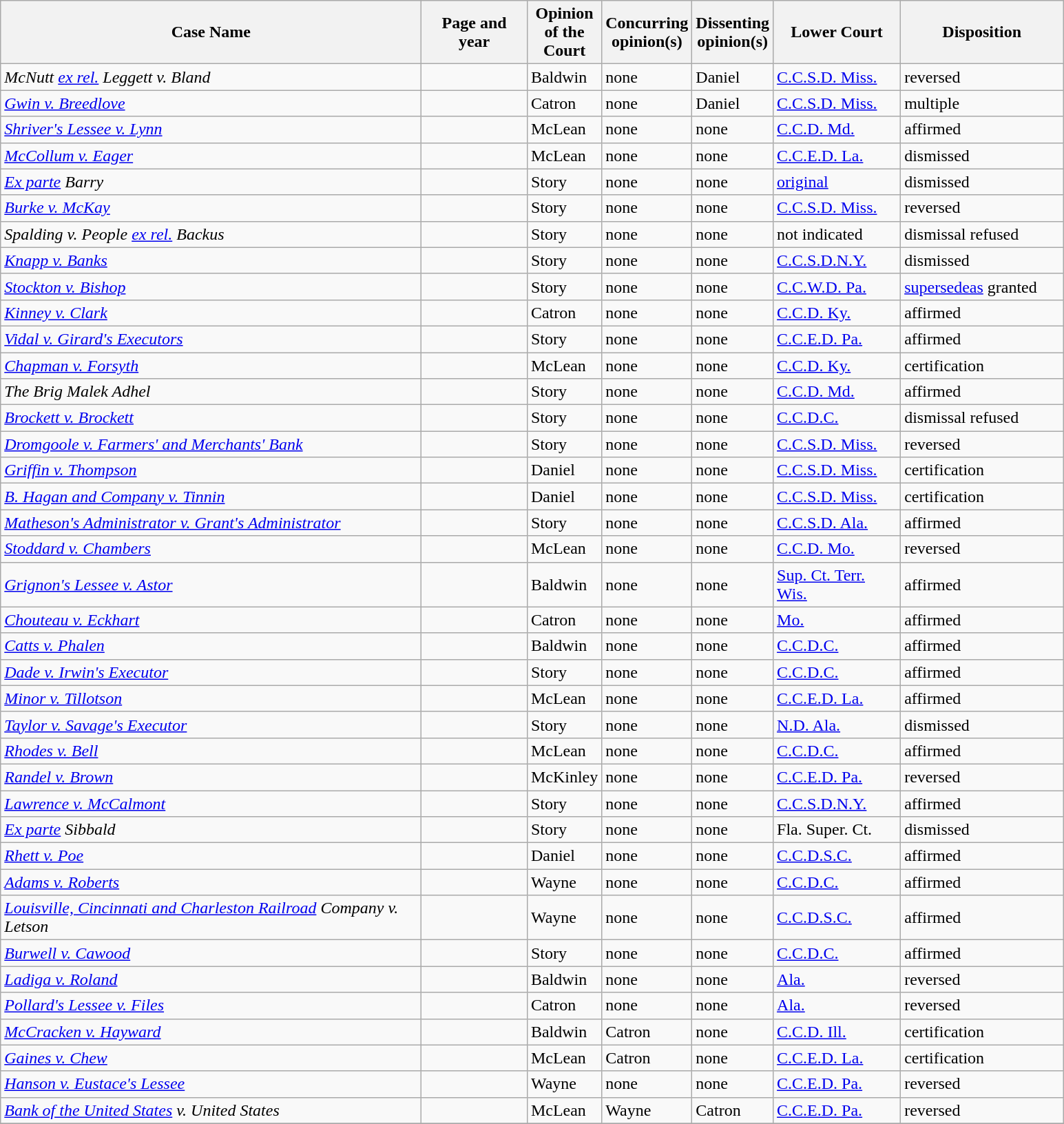<table class="wikitable sortable">
<tr>
<th scope="col" style="width: 400px;">Case Name</th>
<th scope="col" style="width: 95px;">Page and year</th>
<th scope="col" style="width: 10px;">Opinion of the Court</th>
<th scope="col" style="width: 10px;">Concurring opinion(s)</th>
<th scope="col" style="width: 10px;">Dissenting opinion(s)</th>
<th scope="col" style="width: 116px;">Lower Court</th>
<th scope="col" style="width: 150px;">Disposition</th>
</tr>
<tr>
<td><em>McNutt <a href='#'>ex rel.</a> Leggett v. Bland</em></td>
<td align="right"></td>
<td>Baldwin</td>
<td>none</td>
<td>Daniel</td>
<td><a href='#'>C.C.S.D. Miss.</a></td>
<td>reversed</td>
</tr>
<tr>
<td><em><a href='#'>Gwin v. Breedlove</a></em></td>
<td align="right"></td>
<td>Catron</td>
<td>none</td>
<td>Daniel</td>
<td><a href='#'>C.C.S.D. Miss.</a></td>
<td>multiple</td>
</tr>
<tr>
<td><em><a href='#'>Shriver's Lessee v. Lynn</a></em></td>
<td align="right"></td>
<td>McLean</td>
<td>none</td>
<td>none</td>
<td><a href='#'>C.C.D. Md.</a></td>
<td>affirmed</td>
</tr>
<tr>
<td><em><a href='#'>McCollum v. Eager</a></em></td>
<td align="right"></td>
<td>McLean</td>
<td>none</td>
<td>none</td>
<td><a href='#'>C.C.E.D. La.</a></td>
<td>dismissed</td>
</tr>
<tr>
<td><em><a href='#'>Ex parte</a> Barry</em></td>
<td align="right"></td>
<td>Story</td>
<td>none</td>
<td>none</td>
<td><a href='#'>original</a></td>
<td>dismissed</td>
</tr>
<tr>
<td><em><a href='#'>Burke v. McKay</a></em></td>
<td align="right"></td>
<td>Story</td>
<td>none</td>
<td>none</td>
<td><a href='#'>C.C.S.D. Miss.</a></td>
<td>reversed</td>
</tr>
<tr>
<td><em>Spalding v. People <a href='#'>ex rel.</a> Backus</em></td>
<td align="right"></td>
<td>Story</td>
<td>none</td>
<td>none</td>
<td>not indicated</td>
<td>dismissal refused</td>
</tr>
<tr>
<td><em><a href='#'>Knapp v. Banks</a></em></td>
<td align="right"></td>
<td>Story</td>
<td>none</td>
<td>none</td>
<td><a href='#'>C.C.S.D.N.Y.</a></td>
<td>dismissed</td>
</tr>
<tr>
<td><em><a href='#'>Stockton v. Bishop</a></em></td>
<td align="right"></td>
<td>Story</td>
<td>none</td>
<td>none</td>
<td><a href='#'>C.C.W.D. Pa.</a></td>
<td><a href='#'>supersedeas</a> granted</td>
</tr>
<tr>
<td><em><a href='#'>Kinney v. Clark</a></em></td>
<td align="right"></td>
<td>Catron</td>
<td>none</td>
<td>none</td>
<td><a href='#'>C.C.D. Ky.</a></td>
<td>affirmed</td>
</tr>
<tr>
<td><em><a href='#'>Vidal v. Girard's Executors</a></em></td>
<td align="right"></td>
<td>Story</td>
<td>none</td>
<td>none</td>
<td><a href='#'>C.C.E.D. Pa.</a></td>
<td>affirmed</td>
</tr>
<tr>
<td><em><a href='#'>Chapman v. Forsyth</a></em></td>
<td align="right"></td>
<td>McLean</td>
<td>none</td>
<td>none</td>
<td><a href='#'>C.C.D. Ky.</a></td>
<td>certification</td>
</tr>
<tr>
<td><em>The Brig Malek Adhel</em></td>
<td align="right"></td>
<td>Story</td>
<td>none</td>
<td>none</td>
<td><a href='#'>C.C.D. Md.</a></td>
<td>affirmed</td>
</tr>
<tr>
<td><em><a href='#'>Brockett v. Brockett</a></em></td>
<td align="right"></td>
<td>Story</td>
<td>none</td>
<td>none</td>
<td><a href='#'>C.C.D.C.</a></td>
<td>dismissal refused</td>
</tr>
<tr>
<td><em><a href='#'>Dromgoole v. Farmers' and Merchants' Bank</a></em></td>
<td align="right"></td>
<td>Story</td>
<td>none</td>
<td>none</td>
<td><a href='#'>C.C.S.D. Miss.</a></td>
<td>reversed</td>
</tr>
<tr>
<td><em><a href='#'>Griffin v. Thompson</a></em></td>
<td align="right"></td>
<td>Daniel</td>
<td>none</td>
<td>none</td>
<td><a href='#'>C.C.S.D. Miss.</a></td>
<td>certification</td>
</tr>
<tr>
<td><em><a href='#'>B. Hagan and Company v. Tinnin</a></em></td>
<td align="right"></td>
<td>Daniel</td>
<td>none</td>
<td>none</td>
<td><a href='#'>C.C.S.D. Miss.</a></td>
<td>certification</td>
</tr>
<tr>
<td><em><a href='#'>Matheson's Administrator v. Grant's Administrator</a></em></td>
<td align="right"></td>
<td>Story</td>
<td>none</td>
<td>none</td>
<td><a href='#'>C.C.S.D. Ala.</a></td>
<td>affirmed</td>
</tr>
<tr>
<td><em><a href='#'>Stoddard v. Chambers</a></em></td>
<td align="right"></td>
<td>McLean</td>
<td>none</td>
<td>none</td>
<td><a href='#'>C.C.D. Mo.</a></td>
<td>reversed</td>
</tr>
<tr>
<td><em><a href='#'>Grignon's Lessee v. Astor</a></em></td>
<td align="right"></td>
<td>Baldwin</td>
<td>none</td>
<td>none</td>
<td><a href='#'>Sup. Ct. Terr. Wis.</a></td>
<td>affirmed</td>
</tr>
<tr>
<td><em><a href='#'>Chouteau v. Eckhart</a></em></td>
<td align="right"></td>
<td>Catron</td>
<td>none</td>
<td>none</td>
<td><a href='#'>Mo.</a></td>
<td>affirmed</td>
</tr>
<tr>
<td><em><a href='#'>Catts v. Phalen</a></em></td>
<td align="right"></td>
<td>Baldwin</td>
<td>none</td>
<td>none</td>
<td><a href='#'>C.C.D.C.</a></td>
<td>affirmed</td>
</tr>
<tr>
<td><em><a href='#'>Dade v. Irwin's Executor</a></em></td>
<td align="right"></td>
<td>Story</td>
<td>none</td>
<td>none</td>
<td><a href='#'>C.C.D.C.</a></td>
<td>affirmed</td>
</tr>
<tr>
<td><em><a href='#'>Minor v. Tillotson</a></em></td>
<td align="right"></td>
<td>McLean</td>
<td>none</td>
<td>none</td>
<td><a href='#'>C.C.E.D. La.</a></td>
<td>affirmed</td>
</tr>
<tr>
<td><em><a href='#'>Taylor v. Savage's Executor</a></em></td>
<td align="right"></td>
<td>Story</td>
<td>none</td>
<td>none</td>
<td><a href='#'>N.D. Ala.</a></td>
<td>dismissed</td>
</tr>
<tr>
<td><em><a href='#'>Rhodes v. Bell</a></em></td>
<td align="right"></td>
<td>McLean</td>
<td>none</td>
<td>none</td>
<td><a href='#'>C.C.D.C.</a></td>
<td>affirmed</td>
</tr>
<tr>
<td><em><a href='#'>Randel v. Brown</a></em></td>
<td align="right"></td>
<td>McKinley</td>
<td>none</td>
<td>none</td>
<td><a href='#'>C.C.E.D. Pa.</a></td>
<td>reversed</td>
</tr>
<tr>
<td><em><a href='#'>Lawrence v. McCalmont</a></em></td>
<td align="right"></td>
<td>Story</td>
<td>none</td>
<td>none</td>
<td><a href='#'>C.C.S.D.N.Y.</a></td>
<td>affirmed</td>
</tr>
<tr>
<td><em><a href='#'>Ex parte</a> Sibbald</em></td>
<td align="right"></td>
<td>Story</td>
<td>none</td>
<td>none</td>
<td>Fla. Super. Ct.</td>
<td>dismissed</td>
</tr>
<tr>
<td><em><a href='#'>Rhett v. Poe</a></em></td>
<td align="right"></td>
<td>Daniel</td>
<td>none</td>
<td>none</td>
<td><a href='#'>C.C.D.S.C.</a></td>
<td>affirmed</td>
</tr>
<tr>
<td><em><a href='#'>Adams v. Roberts</a></em></td>
<td align="right"></td>
<td>Wayne</td>
<td>none</td>
<td>none</td>
<td><a href='#'>C.C.D.C.</a></td>
<td>affirmed</td>
</tr>
<tr>
<td><em><a href='#'>Louisville, Cincinnati and Charleston Railroad</a> Company v. Letson</em></td>
<td align="right"></td>
<td>Wayne</td>
<td>none</td>
<td>none</td>
<td><a href='#'>C.C.D.S.C.</a></td>
<td>affirmed</td>
</tr>
<tr>
<td><em><a href='#'>Burwell v. Cawood</a></em></td>
<td align="right"></td>
<td>Story</td>
<td>none</td>
<td>none</td>
<td><a href='#'>C.C.D.C.</a></td>
<td>affirmed</td>
</tr>
<tr>
<td><em><a href='#'>Ladiga v. Roland</a></em></td>
<td align="right"></td>
<td>Baldwin</td>
<td>none</td>
<td>none</td>
<td><a href='#'>Ala.</a></td>
<td>reversed</td>
</tr>
<tr>
<td><em><a href='#'>Pollard's Lessee v. Files</a></em></td>
<td align="right"></td>
<td>Catron</td>
<td>none</td>
<td>none</td>
<td><a href='#'>Ala.</a></td>
<td>reversed</td>
</tr>
<tr>
<td><em><a href='#'>McCracken v. Hayward</a></em></td>
<td align="right"></td>
<td>Baldwin</td>
<td>Catron</td>
<td>none</td>
<td><a href='#'>C.C.D. Ill.</a></td>
<td>certification</td>
</tr>
<tr>
<td><em><a href='#'>Gaines v. Chew</a></em></td>
<td align="right"></td>
<td>McLean</td>
<td>Catron</td>
<td>none</td>
<td><a href='#'>C.C.E.D. La.</a></td>
<td>certification</td>
</tr>
<tr>
<td><em><a href='#'>Hanson v. Eustace's Lessee</a></em></td>
<td align="right"></td>
<td>Wayne</td>
<td>none</td>
<td>none</td>
<td><a href='#'>C.C.E.D. Pa.</a></td>
<td>reversed</td>
</tr>
<tr>
<td><em><a href='#'>Bank of the United States</a> v. United States</em></td>
<td align="right"></td>
<td>McLean</td>
<td>Wayne</td>
<td>Catron</td>
<td><a href='#'>C.C.E.D. Pa.</a></td>
<td>reversed</td>
</tr>
<tr>
</tr>
</table>
